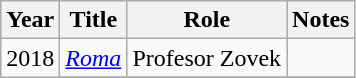<table class="wikitable sortable">
<tr>
<th>Year</th>
<th>Title</th>
<th>Role</th>
<th class="unsortable">Notes</th>
</tr>
<tr>
<td rowspan="2">2018</td>
<td><em><a href='#'>Roma</a></em></td>
<td>Profesor Zovek</td>
<td></td>
</tr>
<tr>
</tr>
</table>
